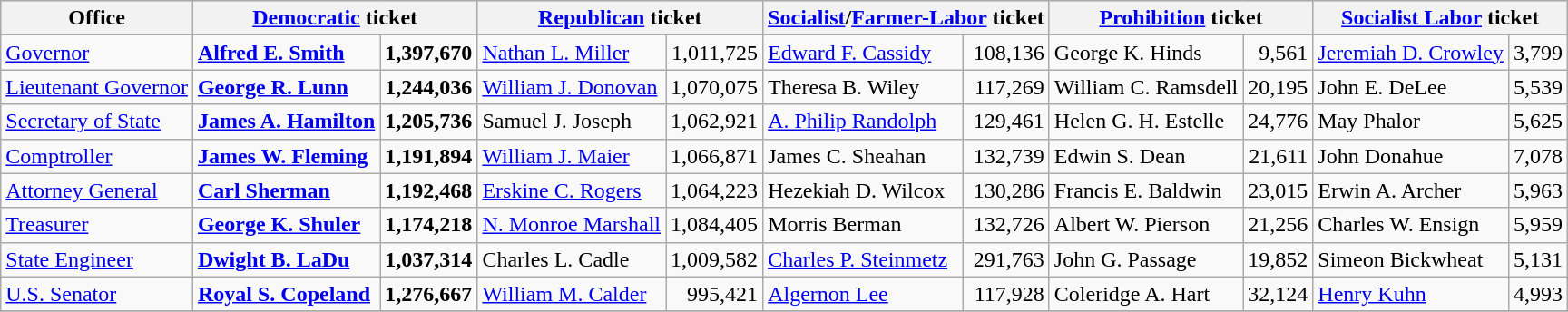<table class=wikitable>
<tr bgcolor=lightgrey>
<th>Office</th>
<th colspan="2" ><a href='#'>Democratic</a> ticket</th>
<th colspan="2" ><a href='#'>Republican</a> ticket</th>
<th colspan="2" ><a href='#'>Socialist</a>/<a href='#'>Farmer-Labor</a> ticket</th>
<th colspan="2" ><a href='#'>Prohibition</a> ticket</th>
<th colspan="2" ><a href='#'>Socialist Labor</a> ticket</th>
</tr>
<tr>
<td><a href='#'>Governor</a></td>
<td><strong><a href='#'>Alfred E. Smith</a></strong></td>
<td align="right"><strong>1,397,670</strong></td>
<td><a href='#'>Nathan L. Miller</a></td>
<td align="right">1,011,725</td>
<td><a href='#'>Edward F. Cassidy</a></td>
<td align="right">108,136</td>
<td>George K. Hinds</td>
<td align="right">9,561</td>
<td><a href='#'>Jeremiah D. Crowley</a></td>
<td align="right">3,799</td>
</tr>
<tr>
<td><a href='#'>Lieutenant Governor</a></td>
<td><strong><a href='#'>George R. Lunn</a></strong></td>
<td align="right"><strong>1,244,036</strong></td>
<td><a href='#'>William J. Donovan</a></td>
<td align="right">1,070,075</td>
<td>Theresa B. Wiley</td>
<td align="right">117,269</td>
<td>William C. Ramsdell</td>
<td align="right">20,195</td>
<td>John E. DeLee</td>
<td align="right">5,539</td>
</tr>
<tr>
<td><a href='#'>Secretary of State</a></td>
<td><strong><a href='#'>James A. Hamilton</a></strong></td>
<td align="right"><strong>1,205,736</strong></td>
<td>Samuel J. Joseph</td>
<td align="right">1,062,921</td>
<td><a href='#'>A. Philip Randolph</a></td>
<td align="right">129,461</td>
<td>Helen G. H. Estelle</td>
<td align="right">24,776</td>
<td>May Phalor</td>
<td align="right">5,625</td>
</tr>
<tr>
<td><a href='#'>Comptroller</a></td>
<td><strong><a href='#'>James W. Fleming</a></strong></td>
<td align="right"><strong>1,191,894</strong></td>
<td><a href='#'>William J. Maier</a></td>
<td align="right">1,066,871</td>
<td>James C. Sheahan</td>
<td align="right">132,739</td>
<td>Edwin S. Dean</td>
<td align="right">21,611</td>
<td>John Donahue</td>
<td align="right">7,078</td>
</tr>
<tr>
<td><a href='#'>Attorney General</a></td>
<td><strong><a href='#'>Carl Sherman</a></strong></td>
<td align="right"><strong>1,192,468</strong></td>
<td><a href='#'>Erskine C. Rogers</a></td>
<td align="right">1,064,223</td>
<td>Hezekiah D. Wilcox</td>
<td align="right">130,286</td>
<td>Francis E. Baldwin</td>
<td align="right">23,015</td>
<td>Erwin A. Archer</td>
<td align="right">5,963</td>
</tr>
<tr>
<td><a href='#'>Treasurer</a></td>
<td><strong><a href='#'>George K. Shuler</a></strong></td>
<td align="right"><strong>1,174,218</strong></td>
<td><a href='#'>N. Monroe Marshall</a></td>
<td align="right">1,084,405</td>
<td>Morris Berman</td>
<td align="right">132,726</td>
<td>Albert W. Pierson</td>
<td align="right">21,256</td>
<td>Charles W. Ensign</td>
<td align="right">5,959</td>
</tr>
<tr>
<td><a href='#'>State Engineer</a></td>
<td><strong><a href='#'>Dwight B. LaDu</a></strong></td>
<td align="right"><strong>1,037,314</strong></td>
<td>Charles L. Cadle</td>
<td align="right">1,009,582</td>
<td><a href='#'>Charles P. Steinmetz</a></td>
<td align="right">291,763</td>
<td>John G. Passage</td>
<td align="right">19,852</td>
<td>Simeon Bickwheat</td>
<td align="right">5,131</td>
</tr>
<tr>
<td><a href='#'>U.S. Senator</a></td>
<td><strong><a href='#'>Royal S. Copeland</a></strong></td>
<td align="right"><strong>1,276,667</strong></td>
<td><a href='#'>William M. Calder</a></td>
<td align="right">995,421</td>
<td><a href='#'>Algernon Lee</a></td>
<td align="right">117,928</td>
<td>Coleridge A. Hart</td>
<td align="right">32,124</td>
<td><a href='#'>Henry Kuhn</a></td>
<td align="right">4,993</td>
</tr>
<tr>
</tr>
</table>
